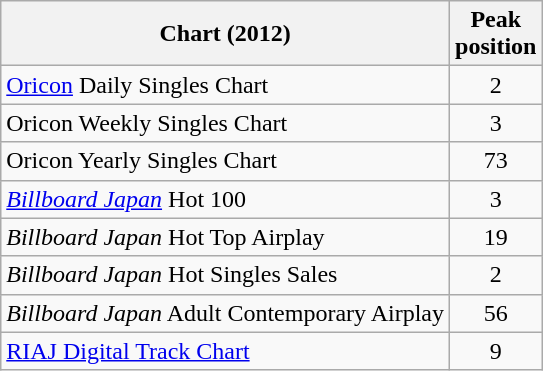<table class="wikitable sortable" border="1">
<tr>
<th>Chart (2012)</th>
<th>Peak<br>position</th>
</tr>
<tr>
<td><a href='#'>Oricon</a> Daily Singles Chart</td>
<td style="text-align:center;">2</td>
</tr>
<tr>
<td>Oricon Weekly Singles Chart</td>
<td style="text-align:center;">3</td>
</tr>
<tr>
<td>Oricon Yearly Singles Chart</td>
<td style="text-align:center;">73</td>
</tr>
<tr>
<td><em><a href='#'>Billboard Japan</a></em> Hot 100</td>
<td style="text-align:center;">3</td>
</tr>
<tr>
<td><em>Billboard Japan</em> Hot Top Airplay</td>
<td style="text-align:center;">19</td>
</tr>
<tr>
<td><em>Billboard Japan</em> Hot Singles Sales</td>
<td style="text-align:center;">2</td>
</tr>
<tr>
<td><em>Billboard Japan</em> Adult Contemporary Airplay</td>
<td style="text-align:center;">56</td>
</tr>
<tr>
<td><a href='#'>RIAJ Digital Track Chart</a></td>
<td style="text-align:center;">9</td>
</tr>
</table>
